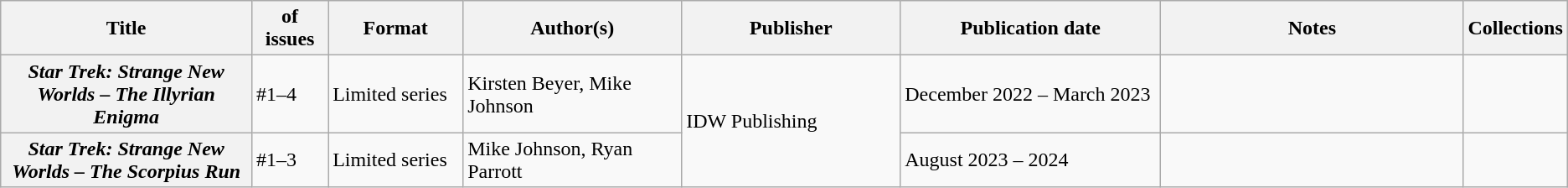<table class="wikitable">
<tr>
<th>Title</th>
<th style="width:40pt"> of issues</th>
<th style="width:75pt">Format</th>
<th style="width:125pt">Author(s)</th>
<th style="width:125pt">Publisher</th>
<th style="width:150pt">Publication date</th>
<th style="width:175pt">Notes</th>
<th>Collections</th>
</tr>
<tr>
<th><em>Star Trek: Strange New Worlds – The Illyrian Enigma</em></th>
<td>#1–4</td>
<td>Limited series</td>
<td>Kirsten Beyer, Mike Johnson</td>
<td rowspan="2">IDW Publishing</td>
<td>December 2022 – March 2023</td>
<td></td>
<td></td>
</tr>
<tr>
<th><em>Star Trek: Strange New Worlds – The Scorpius Run</em></th>
<td>#1–3</td>
<td>Limited series</td>
<td>Mike Johnson, Ryan Parrott</td>
<td>August 2023 – 2024</td>
<td></td>
<td></td>
</tr>
</table>
